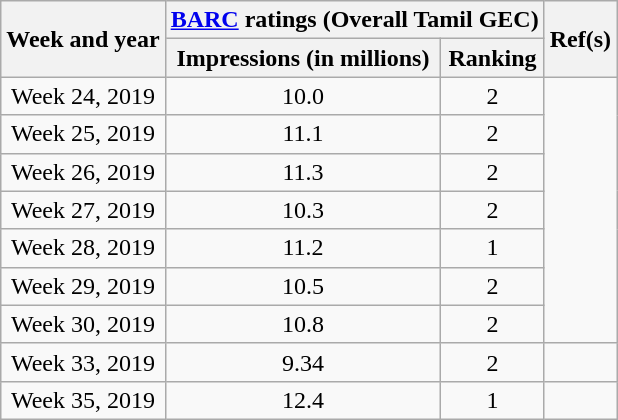<table class="wikitable" style="text-align:center">
<tr>
<th rowspan="2">Week and year</th>
<th colspan="2"><a href='#'>BARC</a> ratings (Overall Tamil GEC)</th>
<th rowspan="2">Ref(s)</th>
</tr>
<tr>
<th>Impressions (in millions)</th>
<th>Ranking</th>
</tr>
<tr>
<td>Week 24, 2019</td>
<td>10.0</td>
<td>2</td>
<td rowspan="7"></td>
</tr>
<tr>
<td>Week 25, 2019</td>
<td>11.1</td>
<td>2</td>
</tr>
<tr>
<td>Week 26, 2019</td>
<td>11.3</td>
<td>2</td>
</tr>
<tr>
<td>Week 27, 2019</td>
<td>10.3</td>
<td>2</td>
</tr>
<tr>
<td>Week 28, 2019</td>
<td>11.2</td>
<td>1</td>
</tr>
<tr>
<td>Week 29, 2019</td>
<td>10.5</td>
<td>2</td>
</tr>
<tr>
<td>Week 30, 2019</td>
<td>10.8</td>
<td>2</td>
</tr>
<tr>
<td>Week 33, 2019</td>
<td>9.34</td>
<td>2</td>
<td></td>
</tr>
<tr>
<td>Week 35, 2019</td>
<td>12.4</td>
<td>1</td>
<td></td>
</tr>
</table>
